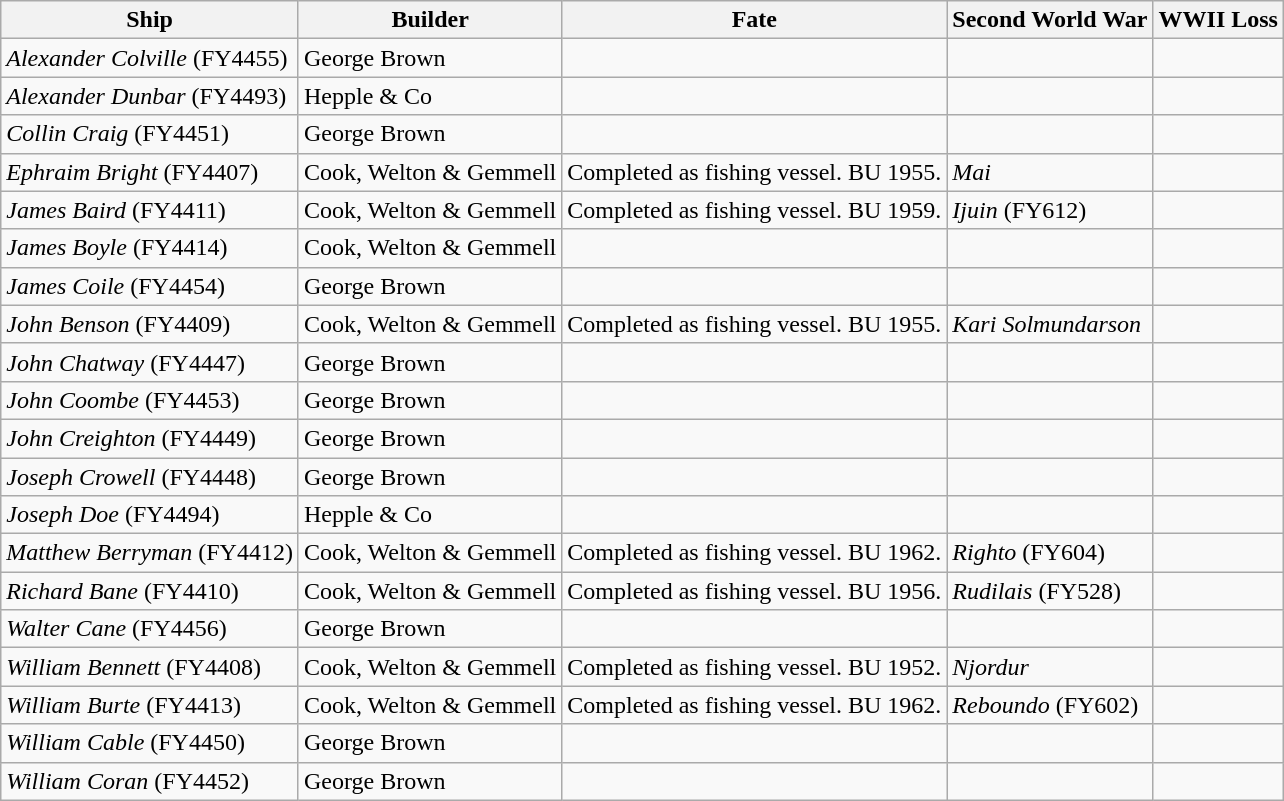<table class="wikitable" border="1">
<tr>
<th>Ship</th>
<th>Builder</th>
<th>Fate</th>
<th>Second World War</th>
<th>WWII Loss</th>
</tr>
<tr>
<td><em>Alexander Colville</em> (FY4455)</td>
<td>George Brown</td>
<td></td>
<td></td>
<td></td>
</tr>
<tr>
<td><em>Alexander Dunbar</em> (FY4493)</td>
<td>Hepple & Co</td>
<td></td>
<td></td>
<td></td>
</tr>
<tr>
<td><em>Collin Craig</em> (FY4451)</td>
<td>George Brown</td>
<td></td>
<td></td>
<td></td>
</tr>
<tr>
<td><em>Ephraim Bright</em> (FY4407)</td>
<td>Cook, Welton & Gemmell</td>
<td>Completed as fishing vessel. BU 1955.</td>
<td><em>Mai</em></td>
<td></td>
</tr>
<tr>
<td><em>James Baird</em> (FY4411)</td>
<td>Cook, Welton & Gemmell</td>
<td>Completed as fishing vessel. BU 1959.</td>
<td><em>Ijuin</em> (FY612)</td>
<td></td>
</tr>
<tr>
<td><em>James Boyle</em> (FY4414)</td>
<td>Cook, Welton & Gemmell</td>
<td></td>
<td></td>
<td></td>
</tr>
<tr>
<td><em>James Coile</em> (FY4454)</td>
<td>George Brown</td>
<td></td>
<td></td>
<td></td>
</tr>
<tr>
<td><em>John Benson</em> (FY4409)</td>
<td>Cook, Welton & Gemmell</td>
<td>Completed as fishing vessel. BU 1955.</td>
<td><em> Kari Solmundarson</em></td>
<td></td>
</tr>
<tr>
<td><em>John Chatway</em> (FY4447)</td>
<td>George Brown</td>
<td></td>
<td></td>
<td></td>
</tr>
<tr>
<td><em>John Coombe</em> (FY4453)</td>
<td>George Brown</td>
<td></td>
<td></td>
<td></td>
</tr>
<tr>
<td><em>John Creighton</em> (FY4449)</td>
<td>George Brown</td>
<td></td>
<td></td>
<td></td>
</tr>
<tr>
<td><em>Joseph Crowell</em> (FY4448)</td>
<td>George Brown</td>
<td></td>
<td></td>
<td></td>
</tr>
<tr>
<td><em>Joseph Doe</em> (FY4494)</td>
<td>Hepple & Co</td>
<td></td>
<td></td>
<td></td>
</tr>
<tr>
<td><em>Matthew Berryman</em> (FY4412)</td>
<td>Cook, Welton & Gemmell</td>
<td>Completed as fishing vessel. BU 1962.</td>
<td><em>Righto</em> (FY604)</td>
<td></td>
</tr>
<tr>
<td><em>Richard Bane</em> (FY4410)</td>
<td>Cook, Welton & Gemmell</td>
<td>Completed as fishing vessel. BU 1956.</td>
<td><em>Rudilais</em> (FY528)</td>
<td></td>
</tr>
<tr>
<td><em>Walter Cane</em> (FY4456)</td>
<td>George Brown</td>
<td></td>
<td></td>
<td></td>
</tr>
<tr>
<td><em>William Bennett</em> (FY4408)</td>
<td>Cook, Welton & Gemmell</td>
<td>Completed as fishing vessel. BU 1952.</td>
<td><em>Njordur</em></td>
<td></td>
</tr>
<tr>
<td><em>William Burte</em> (FY4413)</td>
<td>Cook, Welton & Gemmell</td>
<td>Completed as fishing vessel. BU 1962.</td>
<td><em>Reboundo</em> (FY602)</td>
<td></td>
</tr>
<tr>
<td><em>William Cable</em> (FY4450)</td>
<td>George Brown</td>
<td></td>
<td></td>
<td></td>
</tr>
<tr>
<td><em>William Coran</em> (FY4452)</td>
<td>George Brown</td>
<td></td>
<td></td>
<td></td>
</tr>
</table>
